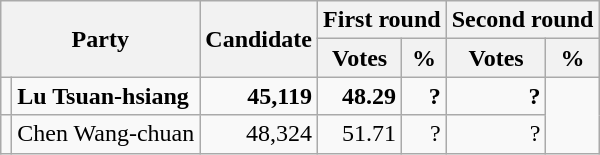<table class="wikitable">
<tr>
<th colspan="2" rowspan="2">Party</th>
<th rowspan="2">Candidate</th>
<th colspan="2">First round</th>
<th colspan="2">Second round</th>
</tr>
<tr>
<th>Votes</th>
<th>%</th>
<th>Votes</th>
<th>%</th>
</tr>
<tr>
<td></td>
<td><strong>Lu Tsuan-hsiang</strong></td>
<td align="right"><strong>45,119</strong></td>
<td align="right"><strong>48.29</strong></td>
<td align="right"><strong>?</strong></td>
<td align="right"><strong>?</strong></td>
</tr>
<tr>
<td></td>
<td>Chen Wang-chuan</td>
<td align="right">48,324</td>
<td align="right">51.71</td>
<td align="right">?</td>
<td align="right">?</td>
</tr>
</table>
